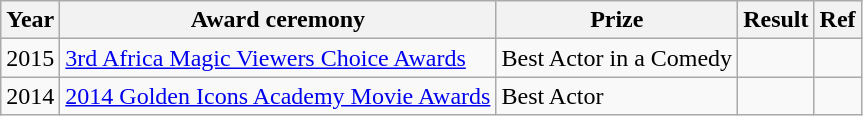<table class ="wikitable">
<tr>
<th>Year</th>
<th>Award ceremony</th>
<th>Prize</th>
<th>Result</th>
<th>Ref</th>
</tr>
<tr>
<td>2015</td>
<td><a href='#'>3rd Africa Magic Viewers Choice Awards</a></td>
<td>Best Actor in a Comedy</td>
<td></td>
<td></td>
</tr>
<tr>
<td>2014</td>
<td><a href='#'>2014 Golden Icons Academy Movie Awards</a></td>
<td>Best Actor</td>
<td></td>
<td></td>
</tr>
</table>
